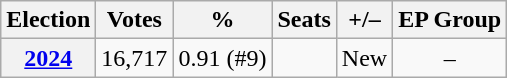<table class="wikitable" style="text-align:center;">
<tr>
<th>Election</th>
<th>Votes</th>
<th>%</th>
<th>Seats</th>
<th>+/–</th>
<th>EP Group</th>
</tr>
<tr>
<th><a href='#'>2024</a></th>
<td>16,717</td>
<td>0.91 (#9)</td>
<td></td>
<td>New</td>
<td>–</td>
</tr>
</table>
